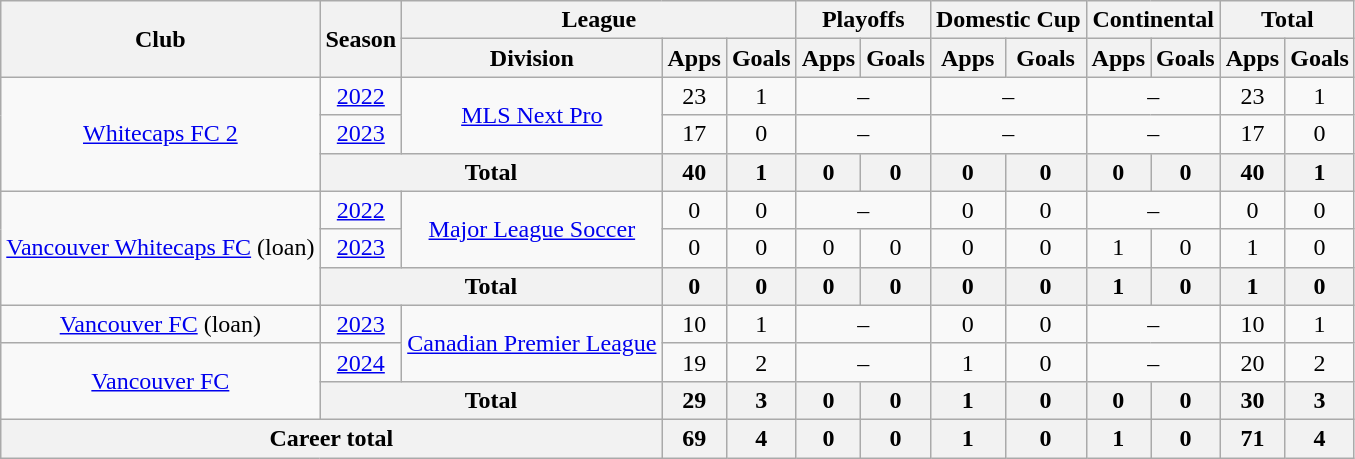<table class="wikitable" style="text-align: center">
<tr>
<th rowspan="2">Club</th>
<th rowspan="2">Season</th>
<th colspan="3">League</th>
<th colspan="2">Playoffs</th>
<th colspan="2">Domestic Cup</th>
<th colspan="2">Continental</th>
<th colspan="2">Total</th>
</tr>
<tr>
<th>Division</th>
<th>Apps</th>
<th>Goals</th>
<th>Apps</th>
<th>Goals</th>
<th>Apps</th>
<th>Goals</th>
<th>Apps</th>
<th>Goals</th>
<th>Apps</th>
<th>Goals</th>
</tr>
<tr>
<td rowspan=3><a href='#'>Whitecaps FC 2</a></td>
<td><a href='#'>2022</a></td>
<td rowspan=2><a href='#'>MLS Next Pro</a></td>
<td>23</td>
<td>1</td>
<td colspan="2">–</td>
<td colspan="2">–</td>
<td colspan="2">–</td>
<td>23</td>
<td>1</td>
</tr>
<tr>
<td><a href='#'>2023</a></td>
<td>17</td>
<td>0</td>
<td colspan="2">–</td>
<td colspan="2">–</td>
<td colspan="2">–</td>
<td>17</td>
<td>0</td>
</tr>
<tr>
<th colspan="2">Total</th>
<th>40</th>
<th>1</th>
<th>0</th>
<th>0</th>
<th>0</th>
<th>0</th>
<th>0</th>
<th>0</th>
<th>40</th>
<th>1</th>
</tr>
<tr>
<td rowspan=3><a href='#'>Vancouver Whitecaps FC</a> (loan)</td>
<td><a href='#'>2022</a></td>
<td rowspan=2><a href='#'>Major League Soccer</a></td>
<td>0</td>
<td>0</td>
<td colspan="2">–</td>
<td>0</td>
<td>0</td>
<td colspan="2">–</td>
<td>0</td>
<td>0</td>
</tr>
<tr>
<td><a href='#'>2023</a></td>
<td>0</td>
<td>0</td>
<td>0</td>
<td>0</td>
<td>0</td>
<td>0</td>
<td>1</td>
<td>0</td>
<td>1</td>
<td>0</td>
</tr>
<tr>
<th colspan="2">Total</th>
<th>0</th>
<th>0</th>
<th>0</th>
<th>0</th>
<th>0</th>
<th>0</th>
<th>1</th>
<th>0</th>
<th>1</th>
<th>0</th>
</tr>
<tr>
<td><a href='#'>Vancouver FC</a> (loan)</td>
<td><a href='#'>2023</a></td>
<td rowspan=2><a href='#'>Canadian Premier League</a></td>
<td>10</td>
<td>1</td>
<td colspan="2">–</td>
<td>0</td>
<td>0</td>
<td colspan="2">–</td>
<td>10</td>
<td>1</td>
</tr>
<tr>
<td rowspan=2><a href='#'>Vancouver FC</a></td>
<td><a href='#'>2024</a></td>
<td>19</td>
<td>2</td>
<td colspan="2">–</td>
<td>1</td>
<td>0</td>
<td colspan="2">–</td>
<td>20</td>
<td>2</td>
</tr>
<tr>
<th colspan="2">Total</th>
<th>29</th>
<th>3</th>
<th>0</th>
<th>0</th>
<th>1</th>
<th>0</th>
<th>0</th>
<th>0</th>
<th>30</th>
<th>3</th>
</tr>
<tr>
<th colspan="3"><strong>Career total</strong></th>
<th>69</th>
<th>4</th>
<th>0</th>
<th>0</th>
<th>1</th>
<th>0</th>
<th>1</th>
<th>0</th>
<th>71</th>
<th>4</th>
</tr>
</table>
